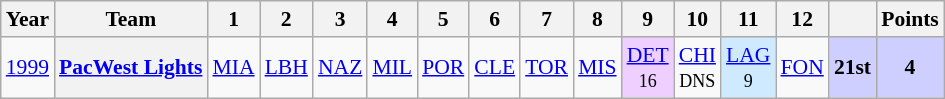<table class="wikitable" style="text-align:center; font-size:90%">
<tr>
<th scope="col">Year</th>
<th scope="col">Team</th>
<th scope="col">1</th>
<th scope="col">2</th>
<th scope="col">3</th>
<th scope="col">4</th>
<th scope="col">5</th>
<th scope="col">6</th>
<th scope="col">7</th>
<th scope="col">8</th>
<th scope="col">9</th>
<th scope="col">10</th>
<th scope="col">11</th>
<th scope="col">12</th>
<th scope="col"></th>
<th scope="col">Points</th>
</tr>
<tr>
<td><a href='#'>1999</a></td>
<th><a href='#'>PacWest Lights</a></th>
<td><a href='#'>MIA</a></td>
<td><a href='#'>LBH</a></td>
<td><a href='#'>NAZ</a></td>
<td><a href='#'>MIL</a></td>
<td><a href='#'>POR</a></td>
<td><a href='#'>CLE</a></td>
<td><a href='#'>TOR</a></td>
<td><a href='#'>MIS</a></td>
<td style="background:#EFCFFF;"><a href='#'>DET</a><br><small>16</small></td>
<td><a href='#'>CHI</a><br><small>DNS</small></td>
<td style="background:#CFEAFF;"><a href='#'>LAG</a><br><small>9</small></td>
<td><a href='#'>FON</a></td>
<td style="background:#CFCFFF;"><strong>21st</strong></td>
<td style="background:#CFCFFF;"><strong>4</strong></td>
</tr>
</table>
